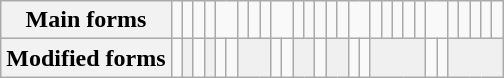<table class="wikitable" style=" text-align: center;">
<tr>
<th>Main forms</th>
<td> <br> </td>
<td> <br> </td>
<td> <br> </td>
<td> <br> </td>
<td colspan="2"> <br> </td>
<td> <br> </td>
<td> <br> </td>
<td> <br> </td>
<td colspan="2"> <br> </td>
<td> <br> </td>
<td> <br> </td>
<td> <br> </td>
<td> <br> </td>
<td> <br> </td>
<td colspan="2"> <br> </td>
<td> <br> </td>
<td> <br> </td>
<td> <br> </td>
<td> <br> </td>
<td> <br> </td>
<td colspan="2"> <br> </td>
<td> <br> </td>
<td> <br> </td>
<td> <br> </td>
<td> <br> </td>
<td> <br> </td>
</tr>
<tr>
<th>Modified forms</th>
<td> <br> </td>
<td style="background-color:#f0f0f0;"></td>
<td> <br> </td>
<td style="background-color:#f0f0f0;"></td>
<td> <br> </td>
<td> <br> </td>
<td colspan="3" style="background-color:#f0f0f0;"></td>
<td> <br> </td>
<td> <br> </td>
<td colspan="2" style="background-color:#f0f0f0;"></td>
<td> <br> </td>
<td colspan="2" style="background-color:#f0f0f0;"></td>
<td> <br> </td>
<td> <br> </td>
<td colspan="5" style="background-color:#f0f0f0;"></td>
<td> <br> </td>
<td> <br> </td>
<td colspan="5" style="background-color:#f0f0f0;"></td>
</tr>
</table>
